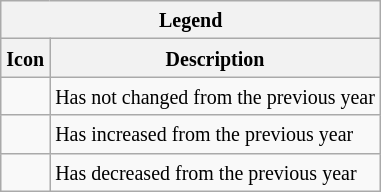<table class="wikitable">
<tr>
<th colspan="2"><small>Legend</small></th>
</tr>
<tr>
<th><small> Icon</small></th>
<th><small> Description</small></th>
</tr>
<tr>
<td></td>
<td><small>Has not changed from the previous year</small></td>
</tr>
<tr>
<td></td>
<td><small>Has increased from the previous year</small></td>
</tr>
<tr>
<td></td>
<td><small>Has decreased from the previous year</small></td>
</tr>
</table>
